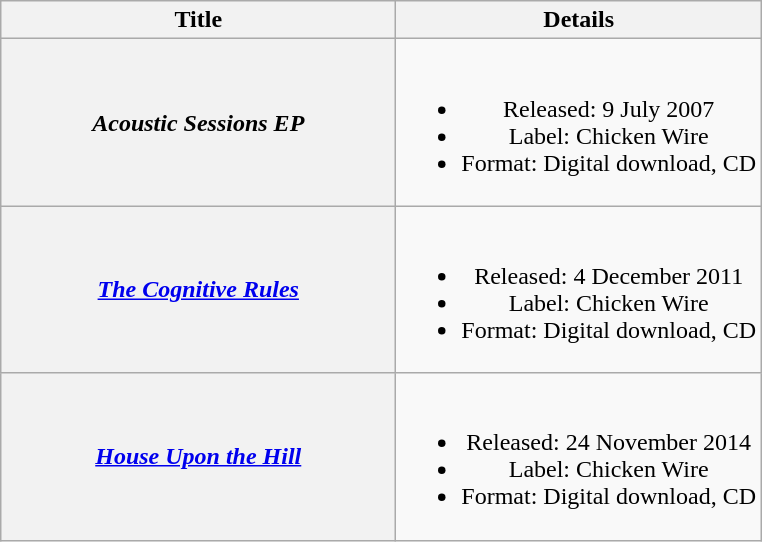<table class="wikitable plainrowheaders" style="text-align:center;">
<tr>
<th scope="col" style="width:16em;">Title</th>
<th scope="col">Details</th>
</tr>
<tr>
<th scope="row"><em>Acoustic Sessions EP</em></th>
<td><br><ul><li>Released: 9 July 2007</li><li>Label: Chicken Wire</li><li>Format: Digital download, CD</li></ul></td>
</tr>
<tr>
<th scope="row"><em><a href='#'>The Cognitive Rules</a></em></th>
<td><br><ul><li>Released: 4 December 2011</li><li>Label: Chicken Wire</li><li>Format: Digital download, CD</li></ul></td>
</tr>
<tr>
<th scope="row"><em><a href='#'>House Upon the Hill</a></em></th>
<td><br><ul><li>Released: 24 November 2014</li><li>Label: Chicken Wire</li><li>Format: Digital download, CD</li></ul></td>
</tr>
</table>
